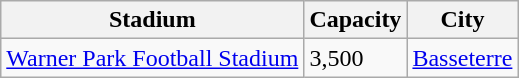<table class="wikitable sortable">
<tr>
<th>Stadium</th>
<th>Capacity</th>
<th>City</th>
</tr>
<tr>
<td><a href='#'>Warner Park Football Stadium</a></td>
<td>3,500</td>
<td><a href='#'>Basseterre</a></td>
</tr>
</table>
